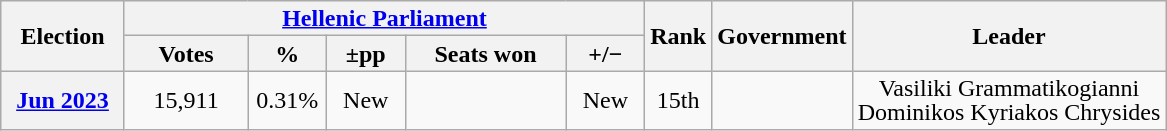<table class="wikitable" style="text-align:center; line-height:16px;">
<tr>
<th rowspan="2" style="width:75px;">Election</th>
<th colspan="5"><a href='#'>Hellenic Parliament</a></th>
<th rowspan="2" style="width:30px;">Rank</th>
<th rowspan="2">Government</th>
<th rowspan="2">Leader</th>
</tr>
<tr>
<th style="width:75px;">Votes</th>
<th style="width:45px;">%</th>
<th style="width:45px;">±pp</th>
<th style="width:100px;">Seats won</th>
<th style="width:45px;">+/−</th>
</tr>
<tr>
<th><a href='#'>Jun 2023</a></th>
<td>15,911</td>
<td>0.31%</td>
<td>New</td>
<td></td>
<td>New</td>
<td>15th</td>
<td></td>
<td>Vasiliki Grammatikogianni<br>Dominikos Kyriakos Chrysides</td>
</tr>
</table>
